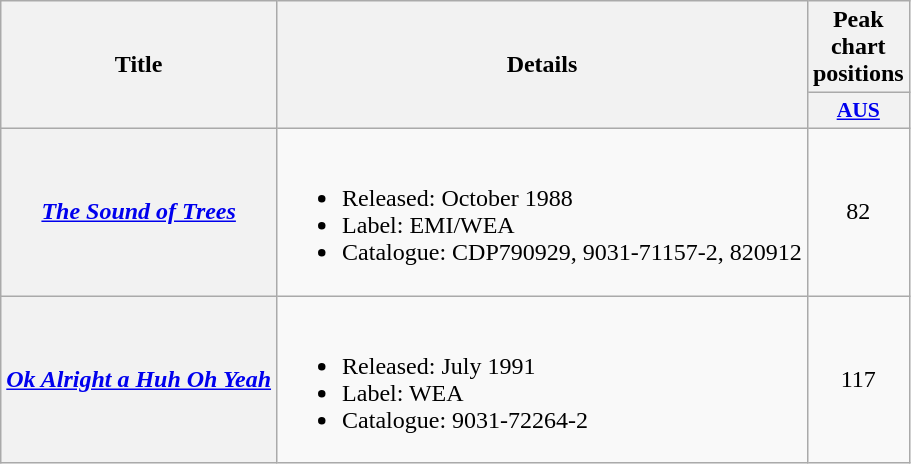<table class="wikitable plainrowheaders">
<tr>
<th rowspan="2">Title</th>
<th rowspan="2">Details</th>
<th>Peak chart positions</th>
</tr>
<tr>
<th scope="col" style="width:3em; font-size:90%"><a href='#'>AUS</a><br></th>
</tr>
<tr>
<th scope="row"><em><a href='#'>The Sound of Trees</a></em></th>
<td><br><ul><li>Released: October 1988</li><li>Label: EMI/WEA</li><li>Catalogue: CDP790929, 9031-71157-2, 820912</li></ul></td>
<td align="center">82</td>
</tr>
<tr>
<th scope="row"><em><a href='#'>Ok Alright a Huh Oh Yeah</a></em></th>
<td><br><ul><li>Released: July 1991</li><li>Label: WEA</li><li>Catalogue: 9031-72264-2</li></ul></td>
<td align="center">117</td>
</tr>
</table>
